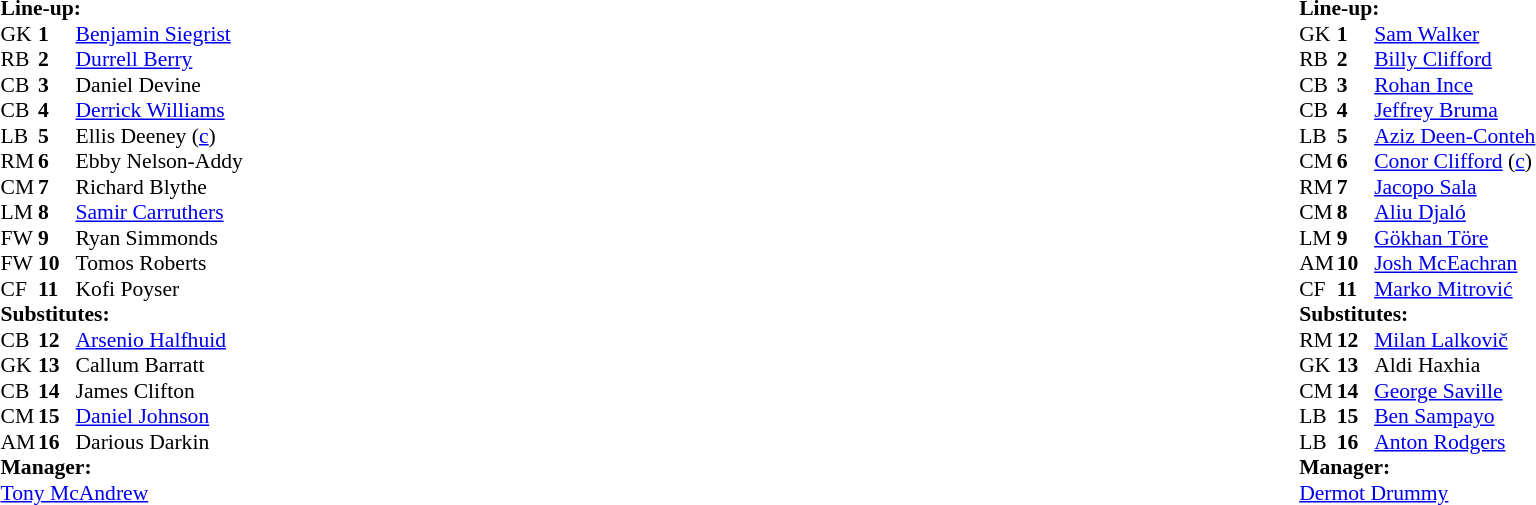<table width="100%">
<tr>
<td valign="top" width="50%"><br><table style="font-size: 90%" cellspacing="0" cellpadding="0">
<tr>
<td colspan="4"><strong>Line-up:</strong></td>
</tr>
<tr>
<th width="25"></th>
<th width="25"></th>
</tr>
<tr>
<td>GK</td>
<td><strong>1</strong></td>
<td> <a href='#'>Benjamin Siegrist</a></td>
</tr>
<tr>
<td>RB</td>
<td><strong>2</strong></td>
<td> <a href='#'>Durrell Berry</a></td>
</tr>
<tr>
<td>CB</td>
<td><strong>3</strong></td>
<td> Daniel Devine</td>
</tr>
<tr>
<td>CB</td>
<td><strong>4</strong></td>
<td> <a href='#'>Derrick Williams</a></td>
</tr>
<tr>
<td>LB</td>
<td><strong>5</strong></td>
<td> Ellis Deeney (<a href='#'>c</a>)</td>
</tr>
<tr>
<td>RM</td>
<td><strong>6</strong></td>
<td> Ebby Nelson-Addy</td>
</tr>
<tr>
<td>CM</td>
<td><strong>7</strong></td>
<td> Richard Blythe</td>
</tr>
<tr>
<td>LM</td>
<td><strong>8</strong></td>
<td> <a href='#'>Samir Carruthers</a></td>
</tr>
<tr>
<td>FW</td>
<td><strong>9</strong></td>
<td> Ryan Simmonds</td>
<td></td>
</tr>
<tr>
<td>FW</td>
<td><strong>10</strong></td>
<td> Tomos Roberts</td>
</tr>
<tr>
<td>CF</td>
<td><strong>11</strong></td>
<td> Kofi Poyser</td>
<td></td>
</tr>
<tr>
<td colspan=4><strong>Substitutes:</strong></td>
</tr>
<tr>
<td>CB</td>
<td><strong>12</strong></td>
<td> <a href='#'>Arsenio Halfhuid</a></td>
<td></td>
</tr>
<tr>
<td>GK</td>
<td><strong>13</strong></td>
<td> Callum Barratt</td>
</tr>
<tr>
<td>CB</td>
<td><strong>14</strong></td>
<td> James Clifton</td>
</tr>
<tr>
<td>CM</td>
<td><strong>15</strong></td>
<td> <a href='#'>Daniel Johnson</a></td>
</tr>
<tr>
<td>AM</td>
<td><strong>16</strong></td>
<td> Darious Darkin</td>
<td></td>
</tr>
<tr>
<td colspan=4><strong>Manager:</strong></td>
</tr>
<tr>
<td colspan="4"> <a href='#'>Tony McAndrew</a></td>
</tr>
</table>
</td>
<td valign="top" width="50%"><br><table style="font-size: 90%" cellspacing="0" cellpadding="0" align=center>
<tr>
<td colspan="4"><strong>Line-up:</strong></td>
</tr>
<tr>
<th width="25"></th>
<th width="25"></th>
</tr>
<tr>
<td>GK</td>
<td><strong>1</strong></td>
<td> <a href='#'>Sam Walker</a></td>
</tr>
<tr>
<td>RB</td>
<td><strong>2</strong></td>
<td> <a href='#'>Billy Clifford</a></td>
</tr>
<tr>
<td>CB</td>
<td><strong>3</strong></td>
<td> <a href='#'>Rohan Ince</a></td>
</tr>
<tr>
<td>CB</td>
<td><strong>4</strong></td>
<td> <a href='#'>Jeffrey Bruma</a></td>
</tr>
<tr>
<td>LB</td>
<td><strong>5</strong></td>
<td> <a href='#'>Aziz Deen-Conteh</a></td>
<td></td>
</tr>
<tr>
<td>CM</td>
<td><strong>6</strong></td>
<td> <a href='#'>Conor Clifford</a> (<a href='#'>c</a>)</td>
<td></td>
</tr>
<tr>
<td>RM</td>
<td><strong>7</strong></td>
<td> <a href='#'>Jacopo Sala</a></td>
</tr>
<tr>
<td>CM</td>
<td><strong>8</strong></td>
<td> <a href='#'>Aliu Djaló</a></td>
</tr>
<tr>
<td>LM</td>
<td><strong>9</strong></td>
<td> <a href='#'>Gökhan Töre</a></td>
</tr>
<tr>
<td>AM</td>
<td><strong>10</strong></td>
<td> <a href='#'>Josh McEachran</a></td>
</tr>
<tr>
<td>CF</td>
<td><strong>11</strong></td>
<td> <a href='#'>Marko Mitrović</a></td>
</tr>
<tr>
<td colspan=4><strong>Substitutes:</strong></td>
</tr>
<tr>
<td>RM</td>
<td><strong>12</strong></td>
<td> <a href='#'>Milan Lalkovič</a></td>
<td></td>
</tr>
<tr>
<td>GK</td>
<td><strong>13</strong></td>
<td> Aldi Haxhia</td>
</tr>
<tr>
<td>CM</td>
<td><strong>14</strong></td>
<td> <a href='#'>George Saville</a></td>
</tr>
<tr>
<td>LB</td>
<td><strong>15</strong></td>
<td> <a href='#'>Ben Sampayo</a></td>
</tr>
<tr>
<td>LB</td>
<td><strong>16</strong></td>
<td> <a href='#'>Anton Rodgers</a></td>
<td></td>
</tr>
<tr>
<td colspan=4><strong>Manager:</strong></td>
</tr>
<tr>
<td colspan="4"> <a href='#'>Dermot Drummy</a></td>
</tr>
<tr>
</tr>
</table>
</td>
</tr>
</table>
